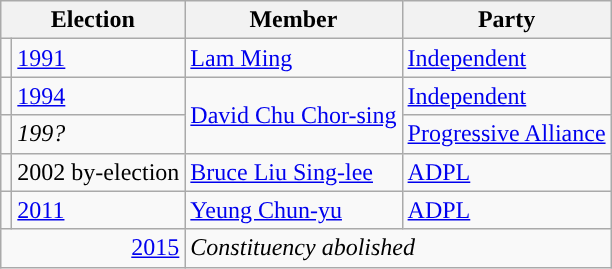<table class="wikitable">
<tr>
<th colspan="2">Election</th>
<th>Member</th>
<th>Party</th>
</tr>
<tr>
<td style="background-color: "></td>
<td><a href='#'>1991</a></td>
<td><a href='#'>Lam Ming</a></td>
<td><a href='#'>Independent</a></td>
</tr>
<tr>
<td style="background-color: "></td>
<td><a href='#'>1994</a></td>
<td rowspan=2><a href='#'>David Chu Chor-sing</a></td>
<td><a href='#'>Independent</a></td>
</tr>
<tr>
<td style="background-color: "></td>
<td><em>199?</em></td>
<td><a href='#'>Progressive Alliance</a></td>
</tr>
<tr>
<td style="background-color: "></td>
<td>2002 by-election</td>
<td><a href='#'>Bruce Liu Sing-lee</a></td>
<td><a href='#'>ADPL</a></td>
</tr>
<tr>
<td style="background-color: "></td>
<td><a href='#'>2011</a></td>
<td><a href='#'>Yeung Chun-yu</a></td>
<td><a href='#'>ADPL</a></td>
</tr>
<tr>
<td align=right colspan=2><a href='#'>2015</a></td>
<td colspan=2><em>Constituency abolished</em></td>
</tr>
</table>
